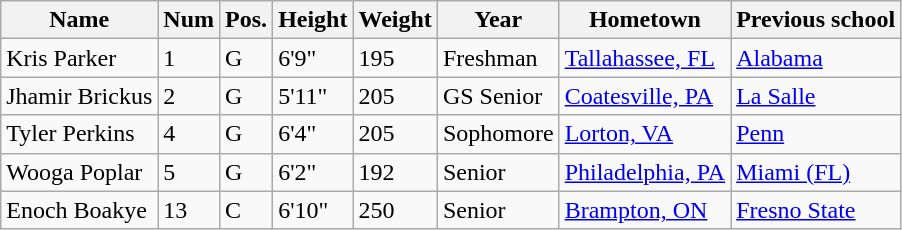<table class="wikitable sortable" border="1">
<tr>
<th>Name</th>
<th>Num</th>
<th>Pos.</th>
<th>Height</th>
<th>Weight</th>
<th>Year</th>
<th>Hometown</th>
<th class="unsortable">Previous school</th>
</tr>
<tr>
<td>Kris Parker</td>
<td>1</td>
<td>G</td>
<td>6'9"</td>
<td>195</td>
<td> Freshman</td>
<td><a href='#'>Tallahassee, FL</a></td>
<td><a href='#'>Alabama</a></td>
</tr>
<tr>
<td>Jhamir Brickus</td>
<td>2</td>
<td>G</td>
<td>5'11"</td>
<td>205</td>
<td>GS Senior</td>
<td><a href='#'>Coatesville, PA</a></td>
<td><a href='#'>La Salle</a></td>
</tr>
<tr>
<td>Tyler Perkins</td>
<td>4</td>
<td>G</td>
<td>6'4"</td>
<td>205</td>
<td>Sophomore</td>
<td><a href='#'>Lorton, VA</a></td>
<td><a href='#'>Penn</a></td>
</tr>
<tr>
<td>Wooga Poplar</td>
<td>5</td>
<td>G</td>
<td>6'2"</td>
<td>192</td>
<td>Senior</td>
<td><a href='#'>Philadelphia, PA</a></td>
<td><a href='#'>Miami (FL)</a></td>
</tr>
<tr>
<td>Enoch Boakye</td>
<td>13</td>
<td>C</td>
<td>6'10"</td>
<td>250</td>
<td>Senior</td>
<td><a href='#'>Brampton, ON</a></td>
<td><a href='#'>Fresno State</a></td>
</tr>
</table>
